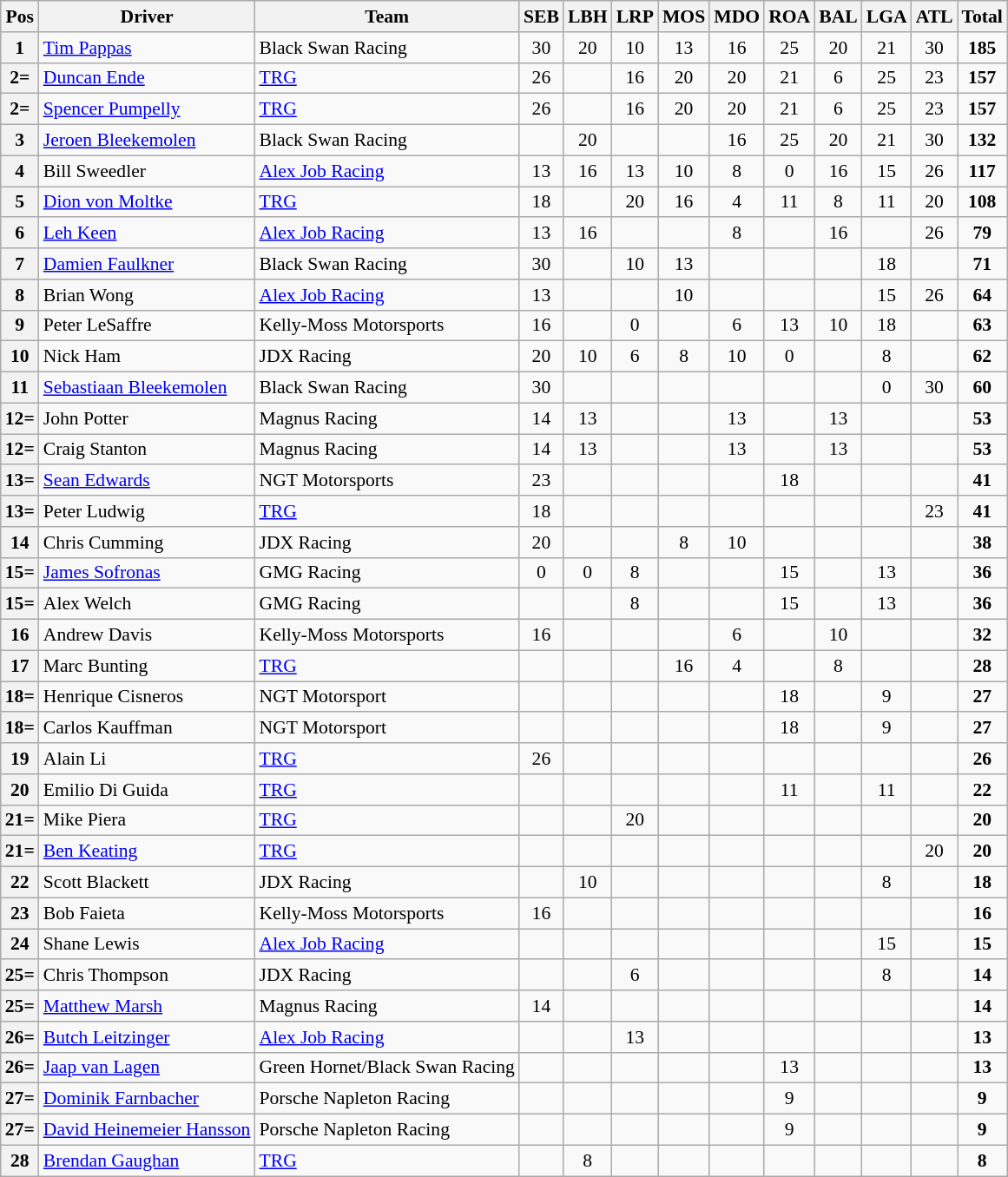<table class="wikitable" style="font-size: 90%; text-align:center;">
<tr>
<th>Pos</th>
<th>Driver</th>
<th>Team</th>
<th>SEB</th>
<th>LBH</th>
<th>LRP</th>
<th>MOS</th>
<th>MDO</th>
<th>ROA</th>
<th>BAL</th>
<th>LGA</th>
<th>ATL</th>
<th>Total</th>
</tr>
<tr>
<th>1</th>
<td align=left> <a href='#'>Tim Pappas</a></td>
<td align=left> Black Swan Racing</td>
<td>30</td>
<td>20</td>
<td>10</td>
<td>13</td>
<td>16</td>
<td>25</td>
<td>20</td>
<td>21</td>
<td>30</td>
<td><strong>185</strong></td>
</tr>
<tr>
<th>2=</th>
<td align=left> <a href='#'>Duncan Ende</a></td>
<td align=left> <a href='#'>TRG</a></td>
<td>26</td>
<td></td>
<td>16</td>
<td>20</td>
<td>20</td>
<td>21</td>
<td>6</td>
<td>25</td>
<td>23</td>
<td><strong>157</strong></td>
</tr>
<tr>
<th>2=</th>
<td align=left> <a href='#'>Spencer Pumpelly</a></td>
<td align=left> <a href='#'>TRG</a></td>
<td>26</td>
<td></td>
<td>16</td>
<td>20</td>
<td>20</td>
<td>21</td>
<td>6</td>
<td>25</td>
<td>23</td>
<td><strong>157</strong></td>
</tr>
<tr>
<th>3</th>
<td align=left> <a href='#'>Jeroen Bleekemolen</a></td>
<td align=left> Black Swan Racing</td>
<td></td>
<td>20</td>
<td></td>
<td></td>
<td>16</td>
<td>25</td>
<td>20</td>
<td>21</td>
<td>30</td>
<td><strong>132</strong></td>
</tr>
<tr>
<th>4</th>
<td align=left> Bill Sweedler</td>
<td align=left> <a href='#'>Alex Job Racing</a></td>
<td>13</td>
<td>16</td>
<td>13</td>
<td>10</td>
<td>8</td>
<td>0</td>
<td>16</td>
<td>15</td>
<td>26</td>
<td><strong>117</strong></td>
</tr>
<tr>
<th>5</th>
<td align=left> <a href='#'>Dion von Moltke</a></td>
<td align=left> <a href='#'>TRG</a></td>
<td>18</td>
<td></td>
<td>20</td>
<td>16</td>
<td>4</td>
<td>11</td>
<td>8</td>
<td>11</td>
<td>20</td>
<td><strong>108</strong></td>
</tr>
<tr>
<th>6</th>
<td align=left> <a href='#'>Leh Keen</a></td>
<td align=left> <a href='#'>Alex Job Racing</a></td>
<td>13</td>
<td>16</td>
<td></td>
<td></td>
<td>8</td>
<td></td>
<td>16</td>
<td></td>
<td>26</td>
<td><strong>79</strong></td>
</tr>
<tr>
<th>7</th>
<td align=left> <a href='#'>Damien Faulkner</a></td>
<td align=left> Black Swan Racing</td>
<td>30</td>
<td></td>
<td>10</td>
<td>13</td>
<td></td>
<td></td>
<td></td>
<td>18</td>
<td></td>
<td><strong>71</strong></td>
</tr>
<tr>
<th>8</th>
<td align=left> Brian Wong</td>
<td align=left> <a href='#'>Alex Job Racing</a></td>
<td>13</td>
<td></td>
<td></td>
<td>10</td>
<td></td>
<td></td>
<td></td>
<td>15</td>
<td>26</td>
<td><strong>64</strong></td>
</tr>
<tr>
<th>9</th>
<td align=left> Peter LeSaffre</td>
<td align=left> Kelly-Moss Motorsports</td>
<td>16</td>
<td></td>
<td>0</td>
<td></td>
<td>6</td>
<td>13</td>
<td>10</td>
<td>18</td>
<td></td>
<td><strong>63</strong></td>
</tr>
<tr>
<th>10</th>
<td align=left> Nick Ham</td>
<td align=left> JDX Racing</td>
<td>20</td>
<td>10</td>
<td>6</td>
<td>8</td>
<td>10</td>
<td>0</td>
<td></td>
<td>8</td>
<td></td>
<td><strong>62</strong></td>
</tr>
<tr>
<th>11</th>
<td align=left> <a href='#'>Sebastiaan Bleekemolen</a></td>
<td align=left> Black Swan Racing</td>
<td>30</td>
<td></td>
<td></td>
<td></td>
<td></td>
<td></td>
<td></td>
<td>0</td>
<td>30</td>
<td><strong>60</strong></td>
</tr>
<tr>
<th>12=</th>
<td align=left> John Potter</td>
<td align=left> Magnus Racing</td>
<td>14</td>
<td>13</td>
<td></td>
<td></td>
<td>13</td>
<td></td>
<td>13</td>
<td></td>
<td></td>
<td><strong>53</strong></td>
</tr>
<tr>
<th>12=</th>
<td align=left> Craig Stanton</td>
<td align=left> Magnus Racing</td>
<td>14</td>
<td>13</td>
<td></td>
<td></td>
<td>13</td>
<td></td>
<td>13</td>
<td></td>
<td></td>
<td><strong>53</strong></td>
</tr>
<tr>
<th>13=</th>
<td align=left> <a href='#'>Sean Edwards</a></td>
<td align=left> NGT Motorsports</td>
<td>23</td>
<td></td>
<td></td>
<td></td>
<td></td>
<td>18</td>
<td></td>
<td></td>
<td></td>
<td><strong>41</strong></td>
</tr>
<tr>
<th>13=</th>
<td align=left> Peter Ludwig</td>
<td align=left> <a href='#'>TRG</a></td>
<td>18</td>
<td></td>
<td></td>
<td></td>
<td></td>
<td></td>
<td></td>
<td></td>
<td>23</td>
<td><strong>41</strong></td>
</tr>
<tr>
<th>14</th>
<td align=left> Chris Cumming</td>
<td align=left> JDX Racing</td>
<td>20</td>
<td></td>
<td></td>
<td>8</td>
<td>10</td>
<td align="center"></td>
<td></td>
<td></td>
<td></td>
<td><strong>38</strong></td>
</tr>
<tr>
<th>15=</th>
<td align=left> <a href='#'>James Sofronas</a></td>
<td align=left> GMG Racing</td>
<td>0</td>
<td>0</td>
<td>8</td>
<td></td>
<td></td>
<td>15</td>
<td></td>
<td>13</td>
<td></td>
<td><strong>36</strong></td>
</tr>
<tr>
<th>15=</th>
<td align=left> Alex Welch</td>
<td align=left> GMG Racing</td>
<td></td>
<td></td>
<td>8</td>
<td></td>
<td></td>
<td>15</td>
<td></td>
<td>13</td>
<td></td>
<td><strong>36</strong></td>
</tr>
<tr>
<th>16</th>
<td align=left> Andrew Davis</td>
<td align=left> Kelly-Moss Motorsports</td>
<td>16</td>
<td></td>
<td></td>
<td></td>
<td>6</td>
<td></td>
<td>10</td>
<td></td>
<td></td>
<td><strong>32</strong></td>
</tr>
<tr>
<th>17</th>
<td align=left> Marc Bunting</td>
<td align=left> <a href='#'>TRG</a></td>
<td></td>
<td></td>
<td></td>
<td>16</td>
<td>4</td>
<td></td>
<td>8</td>
<td></td>
<td></td>
<td><strong>28</strong></td>
</tr>
<tr>
<th>18=</th>
<td align=left> Henrique Cisneros</td>
<td align=left> NGT Motorsport</td>
<td></td>
<td></td>
<td></td>
<td></td>
<td></td>
<td>18</td>
<td></td>
<td>9</td>
<td></td>
<td><strong>27</strong></td>
</tr>
<tr>
<th>18=</th>
<td align=left> Carlos Kauffman</td>
<td align=left> NGT Motorsport</td>
<td></td>
<td></td>
<td></td>
<td></td>
<td></td>
<td>18</td>
<td></td>
<td>9</td>
<td></td>
<td><strong>27</strong></td>
</tr>
<tr>
<th>19</th>
<td align=left> Alain Li</td>
<td align=left> <a href='#'>TRG</a></td>
<td>26</td>
<td></td>
<td></td>
<td></td>
<td></td>
<td></td>
<td></td>
<td></td>
<td></td>
<td><strong>26</strong></td>
</tr>
<tr>
<th>20</th>
<td align=left> Emilio Di Guida</td>
<td align=left> <a href='#'>TRG</a></td>
<td></td>
<td></td>
<td></td>
<td></td>
<td></td>
<td>11</td>
<td></td>
<td>11</td>
<td></td>
<td><strong>22</strong></td>
</tr>
<tr>
<th>21=</th>
<td align=left> Mike Piera</td>
<td align=left> <a href='#'>TRG</a></td>
<td></td>
<td></td>
<td>20</td>
<td></td>
<td></td>
<td></td>
<td></td>
<td></td>
<td></td>
<td><strong>20</strong></td>
</tr>
<tr>
<th>21=</th>
<td align=left> <a href='#'>Ben Keating</a></td>
<td align=left> <a href='#'>TRG</a></td>
<td></td>
<td></td>
<td></td>
<td></td>
<td></td>
<td></td>
<td></td>
<td></td>
<td>20</td>
<td><strong>20</strong></td>
</tr>
<tr>
<th>22</th>
<td align=left> Scott Blackett</td>
<td align=left> JDX Racing</td>
<td></td>
<td>10</td>
<td></td>
<td></td>
<td></td>
<td align="center"></td>
<td></td>
<td>8</td>
<td></td>
<td><strong>18</strong></td>
</tr>
<tr>
<th>23</th>
<td align=left> Bob Faieta</td>
<td align=left> Kelly-Moss Motorsports</td>
<td>16</td>
<td></td>
<td></td>
<td></td>
<td></td>
<td></td>
<td></td>
<td></td>
<td></td>
<td><strong>16</strong></td>
</tr>
<tr>
<th>24</th>
<td align=left> Shane Lewis</td>
<td align=left> <a href='#'>Alex Job Racing</a></td>
<td></td>
<td></td>
<td></td>
<td></td>
<td></td>
<td></td>
<td></td>
<td>15</td>
<td></td>
<td><strong>15</strong></td>
</tr>
<tr>
<th>25=</th>
<td align=left> Chris Thompson</td>
<td align=left> JDX Racing</td>
<td></td>
<td></td>
<td>6</td>
<td></td>
<td></td>
<td></td>
<td></td>
<td>8</td>
<td></td>
<td><strong>14</strong></td>
</tr>
<tr>
<th>25=</th>
<td align=left> <a href='#'>Matthew Marsh</a></td>
<td align=left> Magnus Racing</td>
<td>14</td>
<td></td>
<td></td>
<td></td>
<td></td>
<td></td>
<td></td>
<td></td>
<td></td>
<td><strong>14</strong></td>
</tr>
<tr>
<th>26=</th>
<td align=left> <a href='#'>Butch Leitzinger</a></td>
<td align=left> <a href='#'>Alex Job Racing</a></td>
<td></td>
<td></td>
<td>13</td>
<td></td>
<td></td>
<td></td>
<td></td>
<td></td>
<td></td>
<td><strong>13</strong></td>
</tr>
<tr>
<th>26=</th>
<td align=left> <a href='#'>Jaap van Lagen</a></td>
<td align=left> Green Hornet/Black Swan Racing</td>
<td></td>
<td></td>
<td></td>
<td></td>
<td></td>
<td>13</td>
<td></td>
<td></td>
<td></td>
<td><strong>13</strong></td>
</tr>
<tr>
<th>27=</th>
<td align=left> <a href='#'>Dominik Farnbacher</a></td>
<td align=left> Porsche Napleton Racing</td>
<td></td>
<td></td>
<td></td>
<td></td>
<td></td>
<td>9</td>
<td></td>
<td></td>
<td></td>
<td><strong>9</strong></td>
</tr>
<tr>
<th>27=</th>
<td align=left> <a href='#'>David Heinemeier Hansson</a></td>
<td align=left> Porsche Napleton Racing</td>
<td></td>
<td></td>
<td></td>
<td></td>
<td></td>
<td>9</td>
<td></td>
<td></td>
<td></td>
<td><strong>9</strong></td>
</tr>
<tr>
<th>28</th>
<td align=left> <a href='#'>Brendan Gaughan</a></td>
<td align=left> <a href='#'>TRG</a></td>
<td></td>
<td>8</td>
<td></td>
<td></td>
<td></td>
<td></td>
<td></td>
<td></td>
<td></td>
<td><strong>8</strong></td>
</tr>
</table>
